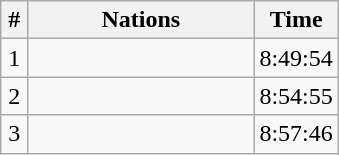<table class="wikitable" style="text-align:center;">
<tr>
<th width=8%>#</th>
<th width=67%>Nations</th>
<th width=25%>Time</th>
</tr>
<tr>
<td>1</td>
<td align="left"></td>
<td>8:49:54</td>
</tr>
<tr>
<td>2</td>
<td align="left"></td>
<td>8:54:55</td>
</tr>
<tr>
<td>3</td>
<td align="left"></td>
<td>8:57:46</td>
</tr>
</table>
